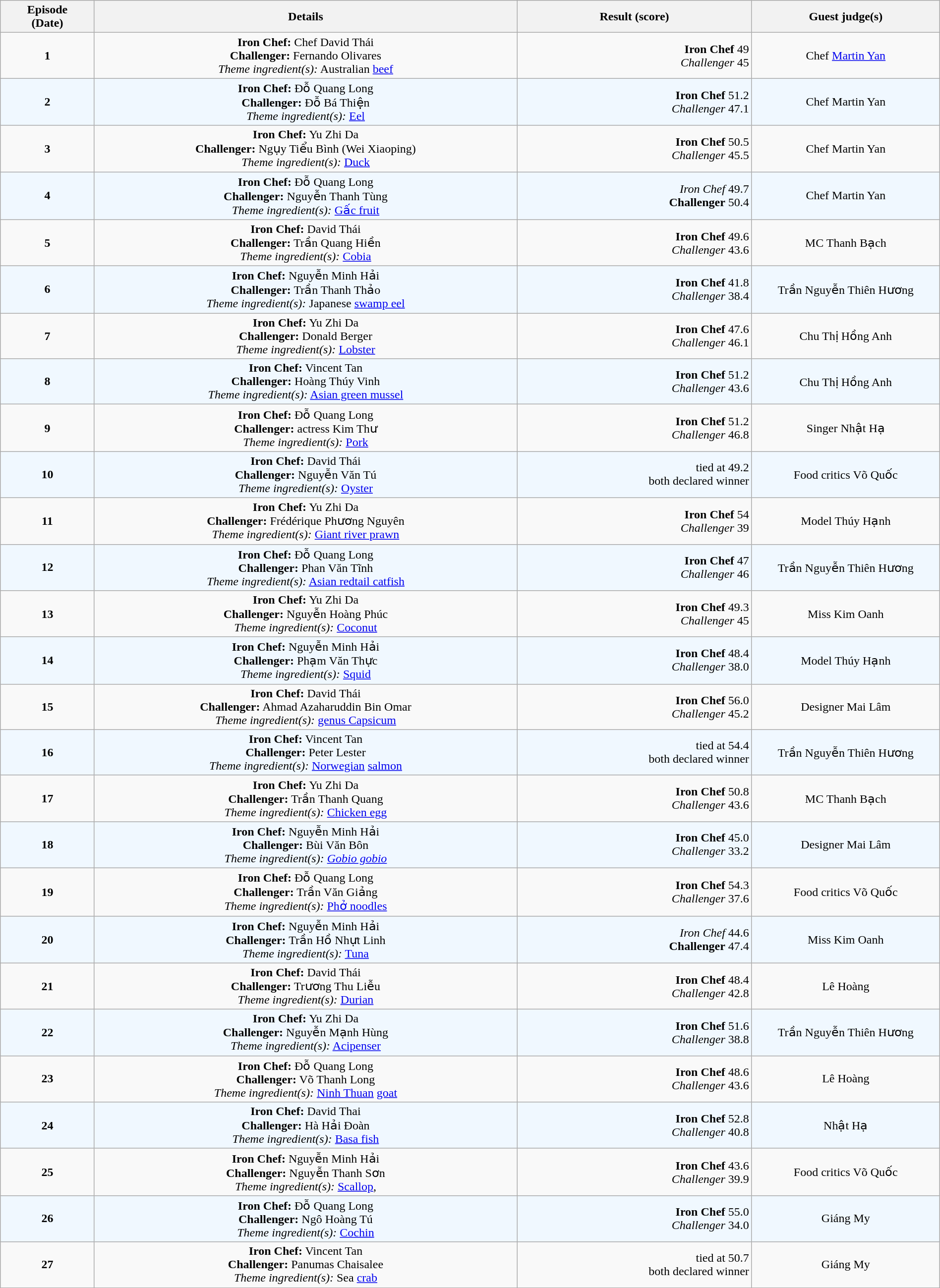<table class="wikitable au" style="width: 100%; text-align: center;">
<tr>
<th width=10%>Episode<br> (Date)</th>
<th width=45%>Details</th>
<th width=25%>Result (score)</th>
<th width=20%>Guest judge(s)</th>
</tr>
<tr>
<td align="center"><strong>1</strong><br> </td>
<td><strong>Iron Chef:</strong> Chef David Thái<br> <strong>Challenger:</strong> Fernando Olivares<br> <em>Theme ingredient(s):</em> Australian <a href='#'>beef</a></td>
<td align=right><strong>Iron Chef</strong>  49<br> <em>Challenger</em>  45</td>
<td>Chef <a href='#'>Martin Yan</a></td>
</tr>
<tr bgcolor="#F0F8FF">
<td align="center"><strong>2</strong><br> </td>
<td><strong>Iron Chef:</strong> Đỗ Quang Long<br> <strong>Challenger:</strong> Đỗ Bá Thiện<br><em>Theme ingredient(s):</em> <a href='#'>Eel</a></td>
<td align=right><strong>Iron Chef</strong>  51.2<br> <em>Challenger</em>  47.1</td>
<td>Chef Martin Yan</td>
</tr>
<tr>
<td align="center"><strong>3</strong><br> </td>
<td><strong>Iron Chef:</strong> Yu Zhi Da<br> <strong>Challenger:</strong> Ngụy Tiểu Bình (Wei Xiaoping)<br> <em>Theme ingredient(s):</em> <a href='#'>Duck</a></td>
<td align=right><strong>Iron Chef</strong>  50.5<br> <em>Challenger</em>  45.5</td>
<td>Chef Martin Yan</td>
</tr>
<tr bgcolor="#F0F8FF">
<td align="center"><strong>4</strong><br> </td>
<td><strong>Iron Chef:</strong> Đỗ Quang Long<br> <strong>Challenger:</strong> Nguyễn Thanh Tùng<br> <em>Theme ingredient(s):</em> <a href='#'>Gấc fruit</a></td>
<td align=right><em>Iron Chef</em>  49.7<br> <strong>Challenger</strong>  50.4</td>
<td>Chef Martin Yan</td>
</tr>
<tr>
<td align="center"><strong>5</strong><br> </td>
<td><strong>Iron Chef:</strong> David Thái<br> <strong>Challenger:</strong> Trần Quang Hiền<br><em>Theme ingredient(s):</em> <a href='#'>Cobia</a></td>
<td align=right><strong>Iron Chef</strong>  49.6<br> <em>Challenger</em>  43.6</td>
<td>MC Thanh Bạch</td>
</tr>
<tr bgcolor="#F0F8FF">
<td align="center"><strong>6</strong><br> </td>
<td><strong>Iron Chef:</strong> Nguyễn Minh Hải<br> <strong>Challenger:</strong> Trần Thanh Thảo<br> <em>Theme ingredient(s):</em> Japanese <a href='#'>swamp eel</a></td>
<td align=right><strong>Iron Chef</strong>  41.8<br><em>Challenger</em>  38.4</td>
<td>Trần Nguyễn Thiên Hương</td>
</tr>
<tr>
<td align="center"><strong>7</strong><br> </td>
<td><strong>Iron Chef:</strong> Yu Zhi Da<br> <strong>Challenger:</strong> Donald Berger<br> <em>Theme ingredient(s):</em> <a href='#'>Lobster</a></td>
<td align=right><strong>Iron Chef</strong>  47.6<br><em>Challenger</em>  46.1</td>
<td>Chu Thị Hồng Anh</td>
</tr>
<tr bgcolor="#F0F8FF">
<td align="center"><strong>8</strong><br> </td>
<td><strong>Iron Chef:</strong> Vincent Tan<br> <strong>Challenger:</strong> Hoàng Thúy Vinh<br> <em>Theme ingredient(s):</em> <a href='#'>Asian green mussel</a></td>
<td align=right><strong>Iron Chef</strong>  51.2<br><em>Challenger</em>  43.6</td>
<td>Chu Thị Hồng Anh</td>
</tr>
<tr>
<td align="center"><strong>9</strong><br> </td>
<td><strong>Iron Chef:</strong> Đỗ Quang Long<br> <strong>Challenger:</strong> actress Kim Thư<br> <em>Theme ingredient(s):</em> <a href='#'>Pork</a></td>
<td align=right><strong>Iron Chef</strong>  51.2<br><em>Challenger</em>  46.8</td>
<td>Singer Nhật Hạ</td>
</tr>
<tr bgcolor="#F0F8FF">
<td align="center"><strong>10</strong><br> </td>
<td><strong>Iron Chef:</strong> David Thái<br> <strong>Challenger:</strong> Nguyễn Văn Tú<br> <em>Theme ingredient(s):</em> <a href='#'>Oyster</a></td>
<td align=right>tied at 49.2<br> both declared winner</td>
<td>Food critics Võ Quốc</td>
</tr>
<tr>
<td align="center"><strong>11</strong><br> </td>
<td><strong>Iron Chef:</strong> Yu Zhi Da<br> <strong>Challenger:</strong> Frédérique Phương Nguyên<br> <em>Theme ingredient(s):</em> <a href='#'>Giant river prawn</a></td>
<td align=right><strong>Iron Chef</strong>  54<br><em>Challenger</em>  39</td>
<td>Model Thúy Hạnh</td>
</tr>
<tr bgcolor="#F0F8FF">
<td align="center"><strong>12</strong><br> </td>
<td><strong>Iron Chef:</strong> Đỗ Quang Long <br> <strong>Challenger:</strong> Phan Văn Tĩnh <br> <em>Theme ingredient(s):</em> <a href='#'>Asian redtail catfish</a></td>
<td align=right><strong>Iron Chef</strong>  47<br><em>Challenger</em>  46</td>
<td>Trần Nguyễn Thiên Hương</td>
</tr>
<tr>
<td align="center"><strong>13</strong><br> </td>
<td><strong>Iron Chef:</strong> Yu Zhi Da<br> <strong>Challenger:</strong> Nguyễn Hoàng Phúc <br> <em>Theme ingredient(s):</em> <a href='#'>Coconut</a></td>
<td align=right><strong>Iron Chef</strong>  49.3<br><em>Challenger</em>  45</td>
<td>Miss Kim Oanh</td>
</tr>
<tr bgcolor="#F0F8FF">
<td align="center"><strong>14</strong><br> </td>
<td><strong>Iron Chef:</strong> Nguyễn Minh Hải<br> <strong>Challenger:</strong> Phạm Văn Thực<br> <em>Theme ingredient(s):</em> <a href='#'>Squid</a></td>
<td align=right><strong>Iron Chef</strong>  48.4<br><em>Challenger</em>  38.0</td>
<td>Model Thúy Hạnh</td>
</tr>
<tr>
<td align="center"><strong>15</strong><br> </td>
<td><strong>Iron Chef:</strong> David Thái <br> <strong>Challenger:</strong> Ahmad Azaharuddin Bin Omar<br> <em>Theme ingredient(s):</em> <a href='#'>genus Capsicum</a></td>
<td align=right><strong>Iron Chef</strong>  56.0<br><em>Challenger</em>  45.2</td>
<td>Designer Mai Lâm</td>
</tr>
<tr bgcolor="#F0F8FF">
<td align="center"><strong>16</strong><br> </td>
<td><strong>Iron Chef:</strong> Vincent Tan<br> <strong>Challenger:</strong> Peter Lester<br> <em>Theme ingredient(s):</em> <a href='#'>Norwegian</a> <a href='#'>salmon</a></td>
<td align=right>tied at 54.4<br> both declared winner</td>
<td>Trần Nguyễn Thiên Hương</td>
</tr>
<tr>
<td align="center"><strong>17</strong><br> </td>
<td><strong>Iron Chef:</strong> Yu Zhi Da<br> <strong>Challenger:</strong> Trần Thanh Quang <br> <em>Theme ingredient(s):</em> <a href='#'>Chicken egg</a></td>
<td align=right><strong>Iron Chef</strong>  50.8<br><em>Challenger</em>  43.6</td>
<td>MC Thanh Bạch</td>
</tr>
<tr bgcolor="#F0F8FF">
<td align="center"><strong>18</strong><br> </td>
<td><strong>Iron Chef:</strong> Nguyễn Minh Hải <br> <strong>Challenger:</strong> Bùi Văn Bôn <br> <em>Theme ingredient(s):</em> <em><a href='#'>Gobio gobio</a></em></td>
<td align=right><strong>Iron Chef</strong>  45.0<br><em>Challenger</em>  33.2</td>
<td>Designer Mai Lâm</td>
</tr>
<tr>
<td align="center"><strong>19</strong><br> </td>
<td><strong>Iron Chef:</strong> Đỗ Quang Long<br> <strong>Challenger:</strong> Trần Văn Giảng<br> <em>Theme ingredient(s):</em> <a href='#'>Phở noodles</a></td>
<td align=right><strong>Iron Chef</strong>  54.3<br><em>Challenger</em>  37.6</td>
<td>Food critics Võ Quốc</td>
</tr>
<tr bgcolor="#F0F8FF">
<td align="center"><strong>20</strong><br> </td>
<td><strong>Iron Chef:</strong> Nguyễn Minh Hải<br> <strong>Challenger:</strong> Trần Hồ Nhựt Linh<br> <em>Theme ingredient(s):</em> <a href='#'>Tuna</a></td>
<td align=right><em>Iron Chef</em>  44.6<br><strong>Challenger</strong>  47.4</td>
<td>Miss Kim Oanh</td>
</tr>
<tr>
<td align="center"><strong>21</strong><br> </td>
<td><strong>Iron Chef:</strong> David Thái<br> <strong>Challenger:</strong> Trương Thu Liễu<br> <em>Theme ingredient(s):</em> <a href='#'>Durian</a></td>
<td align=right><strong>Iron Chef</strong>  48.4<br><em>Challenger</em>  42.8</td>
<td>Lê Hoàng</td>
</tr>
<tr bgcolor="#F0F8FF">
<td align="center"><strong>22</strong><br> </td>
<td><strong>Iron Chef:</strong> Yu Zhi Da<br> <strong>Challenger:</strong> Nguyễn Mạnh Hùng<br> <em>Theme ingredient(s):</em> <a href='#'>Acipenser</a></td>
<td align=right><strong>Iron Chef</strong>  51.6<br><em>Challenger</em>  38.8</td>
<td>Trần Nguyễn Thiên Hương</td>
</tr>
<tr>
<td align="center"><strong>23</strong><br> </td>
<td><strong>Iron Chef:</strong> Đỗ Quang Long<br> <strong>Challenger:</strong> Võ Thanh Long <br> <em>Theme ingredient(s):</em> <a href='#'>Ninh Thuan</a> <a href='#'>goat</a></td>
<td align=right><strong>Iron Chef</strong>  48.6<br><em>Challenger</em>  43.6</td>
<td>Lê Hoàng</td>
</tr>
<tr bgcolor="#F0F8FF">
<td align="center"><strong>24</strong><br> </td>
<td><strong>Iron Chef:</strong> David Thai<br> <strong>Challenger:</strong> Hà Hải Đoàn<br> <em>Theme ingredient(s):</em> <a href='#'>Basa fish</a></td>
<td align=right><strong>Iron Chef</strong>  52.8<br><em>Challenger</em>  40.8</td>
<td>Nhật Hạ</td>
</tr>
<tr>
<td align="center"><strong>25</strong><br> </td>
<td><strong>Iron Chef:</strong> Nguyễn Minh Hải<br> <strong>Challenger:</strong> Nguyễn Thanh Sơn<br> <em>Theme ingredient(s):</em> <a href='#'>Scallop</a>,</td>
<td align=right><strong>Iron Chef</strong>  43.6<br><em>Challenger</em>  39.9</td>
<td>Food critics Võ Quốc</td>
</tr>
<tr bgcolor="#F0F8FF">
<td align="center"><strong>26</strong><br> </td>
<td><strong>Iron Chef:</strong> Đỗ Quang Long<br> <strong>Challenger:</strong> Ngô Hoàng Tú<br> <em>Theme ingredient(s):</em> <a href='#'>Cochin</a></td>
<td align=right><strong>Iron Chef</strong>  55.0<br><em>Challenger</em>  34.0</td>
<td>Giáng My</td>
</tr>
<tr>
<td align="center"><strong>27</strong><br> </td>
<td><strong>Iron Chef:</strong> Vincent Tan<br> <strong>Challenger:</strong> Panumas Chaisalee<br> <em>Theme ingredient(s):</em> Sea <a href='#'>crab</a></td>
<td align=right>tied at 50.7<br> both declared winner</td>
<td>Giáng My</td>
</tr>
<tr>
</tr>
</table>
